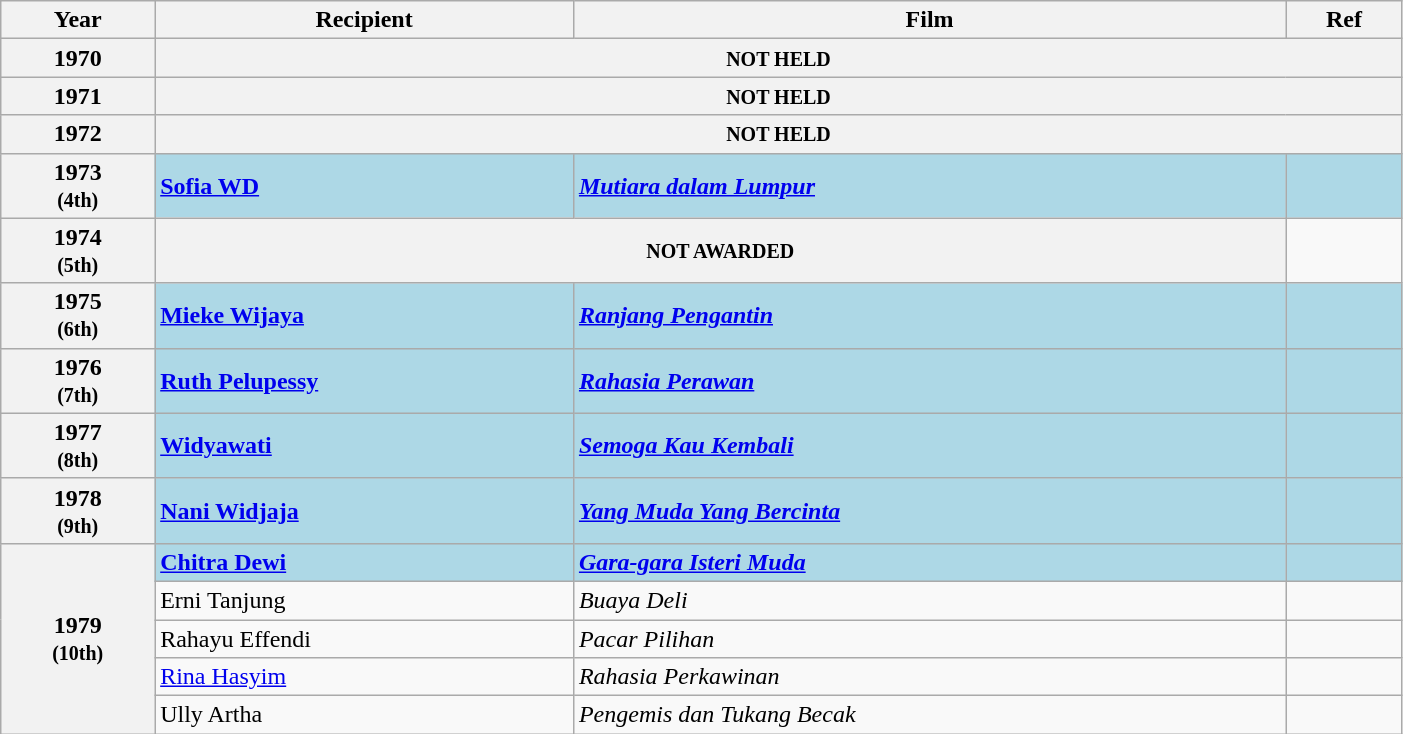<table class="wikitable plainrowheaders sortable" style="width: 74%;">
<tr>
<th scope="col">Year</th>
<th scope="col">Recipient</th>
<th scope="col">Film</th>
<th scope="col" class="unsortable">Ref</th>
</tr>
<tr>
<th scope="row" style="text-align:center;">1970</th>
<th colspan="3" scope="row"><small>NOT HELD</small></th>
</tr>
<tr>
<th scope="row" style="text-align:center;">1971</th>
<th colspan="3" scope="row"><small>NOT HELD</small></th>
</tr>
<tr>
<th scope="row" style="text-align:center;">1972</th>
<th colspan="3" scope="row"><small>NOT HELD</small></th>
</tr>
<tr>
<th scope="row" style="text-align:center;"><strong>1973</strong><br><small>(4th)</small></th>
<td scope="row" style="background:lightblue;"><strong><a href='#'>Sofia WD</a></strong></td>
<td style="background:lightblue;"><strong><em><a href='#'>Mutiara dalam Lumpur</a></em></strong></td>
<td style="background:lightblue;"></td>
</tr>
<tr>
<th scope="row" style="text-align:center;"><strong>1974</strong><br><small>(5th)</small></th>
<th colspan="2" scope="row"><small>NOT AWARDED</small></th>
<td></td>
</tr>
<tr>
<th scope="row" style="text-align:center;"><strong>1975</strong><br><small>(6th)</small></th>
<td scope="row" style="background:lightblue;"><strong><a href='#'>Mieke Wijaya</a></strong></td>
<td style="background:lightblue;"><strong><em><a href='#'>Ranjang Pengantin</a></em></strong></td>
<td style="background:lightblue;"></td>
</tr>
<tr>
<th scope="row" style="text-align:center;"><strong>1976</strong><br><small>(7th)</small></th>
<td scope="row" style="background:lightblue;"><strong><a href='#'>Ruth Pelupessy</a></strong></td>
<td style="background:lightblue;"><strong><em><a href='#'>Rahasia Perawan</a></em></strong></td>
<td style="background:lightblue;"></td>
</tr>
<tr>
<th scope="row" style="text-align:center;"><strong>1977</strong><br><small>(8th)</small></th>
<td scope="row" style="background:lightblue;"><strong><a href='#'>Widyawati</a></strong></td>
<td style="background:lightblue;"><strong><em><a href='#'>Semoga Kau Kembali</a></em></strong></td>
<td style="background:lightblue;"></td>
</tr>
<tr>
<th scope="row" style="text-align:center;"><strong>1978</strong><br><small>(9th)</small></th>
<td scope="row" style="background:lightblue;"><strong><a href='#'>Nani Widjaja</a></strong></td>
<td style="background:lightblue;"><strong><em><a href='#'>Yang Muda Yang Bercinta</a></em></strong></td>
<td style="background:lightblue;"></td>
</tr>
<tr>
<th scope="row" rowspan="5" style="text-align:center;"><strong>1979</strong><br><small>(10th)</small></th>
<td scope="row" style="background:lightblue;"><strong><a href='#'>Chitra Dewi</a></strong></td>
<td style="background:lightblue;"><strong><em><a href='#'>Gara-gara Isteri Muda</a></em></strong></td>
<td style="background:lightblue;"></td>
</tr>
<tr>
<td scope="row">Erni Tanjung</td>
<td><em>Buaya Deli</em></td>
<td></td>
</tr>
<tr>
<td scope="row">Rahayu Effendi</td>
<td><em>Pacar Pilihan</em></td>
<td></td>
</tr>
<tr>
<td scope="row"><a href='#'>Rina Hasyim</a></td>
<td><em>Rahasia Perkawinan</em></td>
<td></td>
</tr>
<tr>
<td scope="row">Ully Artha</td>
<td><em>Pengemis dan Tukang Becak</em></td>
<td></td>
</tr>
</table>
